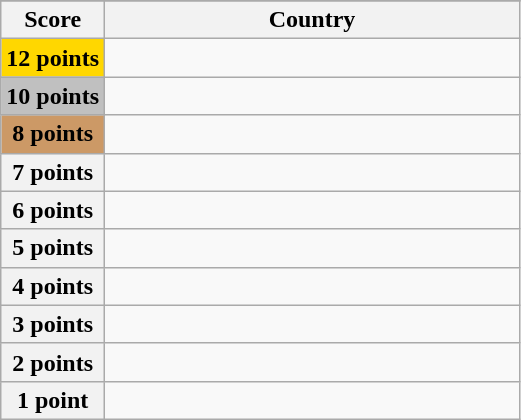<table class="wikitable">
<tr>
</tr>
<tr>
<th scope="col" width="20%">Score</th>
<th scope="col">Country</th>
</tr>
<tr>
<th scope="row" style="background:gold">12 points</th>
<td></td>
</tr>
<tr>
<th scope="row" style="background:silver">10 points</th>
<td></td>
</tr>
<tr>
<th scope="row" style="background:#CC9966">8 points</th>
<td></td>
</tr>
<tr>
<th scope="row">7 points</th>
<td></td>
</tr>
<tr>
<th scope="row">6 points</th>
<td></td>
</tr>
<tr>
<th scope="row">5 points</th>
<td></td>
</tr>
<tr>
<th scope="row">4 points</th>
<td></td>
</tr>
<tr>
<th scope="row">3 points</th>
<td></td>
</tr>
<tr>
<th scope="row">2 points</th>
<td></td>
</tr>
<tr>
<th scope="row">1 point</th>
<td></td>
</tr>
</table>
